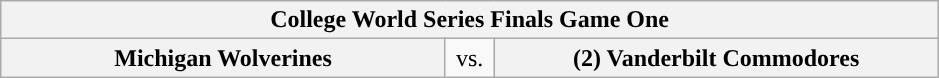<table class="wikitable">
<tr>
<th style="width: 604px;" colspan=3>College World Series Finals Game One</th>
</tr>
<tr>
<th style="width: 289px; ">Michigan Wolverines</th>
<td style="width: 25px; text-align:center">vs.</td>
<th style="width: 289px; ">(2) Vanderbilt Commodores</th>
</tr>
</table>
